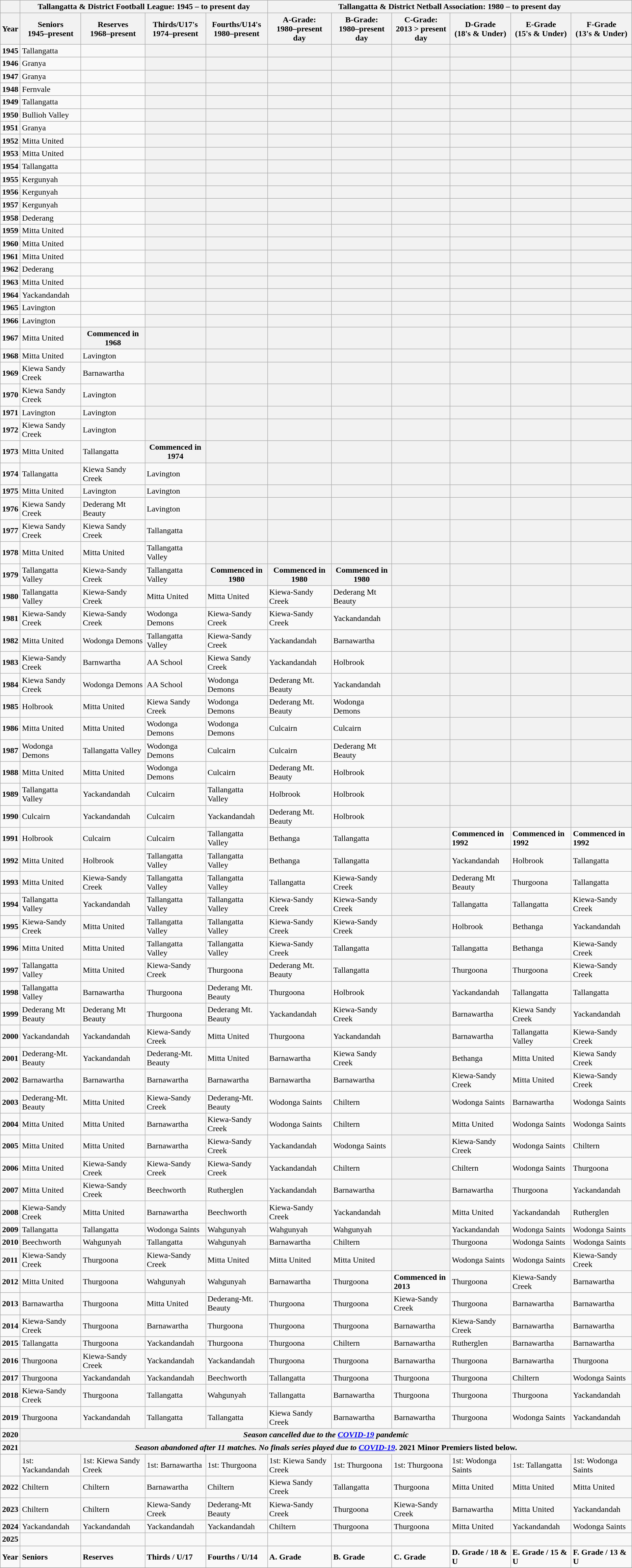<table class="wikitable sortable" style="text-align:left" style="font-size:95%">
<tr>
<th></th>
<th colspan="4" align="center"><strong>Tallangatta & District Football League: 1945 – to present day</strong></th>
<th colspan="6" align="center"><strong>Tallangatta & District Netball Association: 1980 – to present day</strong></th>
</tr>
<tr>
<th>Year</th>
<th>Seniors<br>1945–present</th>
<th>Reserves<br>1968–present</th>
<th>Thirds/U17's<br>1974–present</th>
<th>Fourths/U14's<br>1980–present</th>
<th>A-Grade:<br> 1980–present day</th>
<th>B-Grade:<br> 1980–present day</th>
<th>C-Grade:<br> 2013 > present day</th>
<th>D-Grade<br>(18's & Under)</th>
<th>E-Grade<br>(15's & Under)</th>
<th>F-Grade<br>(13's & Under)</th>
</tr>
<tr>
<td><strong>1945</strong></td>
<td>Tallangatta</td>
<td></td>
<th></th>
<th></th>
<th></th>
<th></th>
<th></th>
<th></th>
<th></th>
<th></th>
</tr>
<tr>
<td><strong>1946</strong></td>
<td>Granya</td>
<td></td>
<th></th>
<th></th>
<th></th>
<th></th>
<th></th>
<th></th>
<th></th>
<th></th>
</tr>
<tr>
<td><strong>1947</strong></td>
<td>Granya</td>
<td></td>
<th></th>
<th></th>
<th></th>
<th></th>
<th></th>
<th></th>
<th></th>
<th></th>
</tr>
<tr>
<td><strong>1948</strong></td>
<td>Fernvale</td>
<td></td>
<th></th>
<th></th>
<th></th>
<th></th>
<th></th>
<th></th>
<th></th>
<th></th>
</tr>
<tr>
<td><strong>1949</strong></td>
<td>Tallangatta</td>
<td></td>
<th></th>
<th></th>
<th></th>
<th></th>
<th></th>
<th></th>
<th></th>
<th></th>
</tr>
<tr>
<td><strong>1950</strong></td>
<td>Bullioh Valley</td>
<td></td>
<th></th>
<th></th>
<th></th>
<th></th>
<th></th>
<th></th>
<th></th>
<th></th>
</tr>
<tr>
<td><strong>1951</strong></td>
<td>Granya</td>
<td></td>
<th></th>
<th></th>
<th></th>
<th></th>
<th></th>
<th></th>
<th></th>
<th></th>
</tr>
<tr>
<td><strong>1952</strong></td>
<td>Mitta United</td>
<td></td>
<th></th>
<th></th>
<th></th>
<th></th>
<th></th>
<th></th>
<th></th>
<th></th>
</tr>
<tr>
<td><strong>1953</strong></td>
<td>Mitta United</td>
<td></td>
<th></th>
<th></th>
<th></th>
<th></th>
<th></th>
<th></th>
<th></th>
<th></th>
</tr>
<tr>
<td><strong>1954</strong></td>
<td>Tallangatta</td>
<td></td>
<th></th>
<th></th>
<th></th>
<th></th>
<th></th>
<th></th>
<th></th>
<th></th>
</tr>
<tr>
<td><strong>1955</strong></td>
<td>Kergunyah</td>
<td></td>
<th></th>
<th></th>
<th></th>
<th></th>
<th></th>
<th></th>
<th></th>
<th></th>
</tr>
<tr>
<td><strong>1956</strong></td>
<td>Kergunyah</td>
<td></td>
<th></th>
<th></th>
<th></th>
<th></th>
<th></th>
<th></th>
<th></th>
<th></th>
</tr>
<tr>
<td><strong>1957</strong></td>
<td>Kergunyah</td>
<td></td>
<th></th>
<th></th>
<th></th>
<th></th>
<th></th>
<th></th>
<th></th>
<th></th>
</tr>
<tr>
<td><strong>1958</strong></td>
<td>Dederang</td>
<td></td>
<th></th>
<th></th>
<th></th>
<th></th>
<th></th>
<th></th>
<th></th>
<th></th>
</tr>
<tr>
<td><strong>1959</strong></td>
<td>Mitta United</td>
<td></td>
<th></th>
<th></th>
<th></th>
<th></th>
<th></th>
<th></th>
<th></th>
<th></th>
</tr>
<tr>
<td><strong>1960</strong></td>
<td>Mitta United</td>
<td></td>
<th></th>
<th></th>
<th></th>
<th></th>
<th></th>
<th></th>
<th></th>
<th></th>
</tr>
<tr>
<td><strong>1961</strong></td>
<td>Mitta United</td>
<td></td>
<th></th>
<th></th>
<th></th>
<th></th>
<th></th>
<th></th>
<th></th>
<th></th>
</tr>
<tr>
<td><strong>1962</strong></td>
<td>Dederang</td>
<td></td>
<th></th>
<th></th>
<th></th>
<th></th>
<th></th>
<th></th>
<th></th>
<th></th>
</tr>
<tr>
<td><strong>1963</strong></td>
<td>Mitta United</td>
<td></td>
<th></th>
<th></th>
<th></th>
<th></th>
<th></th>
<th></th>
<th></th>
<th></th>
</tr>
<tr>
<td><strong>1964</strong></td>
<td>Yackandandah</td>
<td></td>
<th></th>
<th></th>
<th></th>
<th></th>
<th></th>
<th></th>
<th></th>
<th></th>
</tr>
<tr>
<td><strong>1965</strong></td>
<td>Lavington</td>
<td></td>
<th></th>
<th></th>
<th></th>
<th></th>
<th></th>
<th></th>
<th></th>
<th></th>
</tr>
<tr>
<td><strong>1966</strong></td>
<td>Lavington</td>
<td></td>
<th></th>
<th></th>
<th></th>
<th></th>
<th></th>
<th></th>
<th></th>
<th></th>
</tr>
<tr>
<td><strong>1967</strong></td>
<td>Mitta United</td>
<th>Commenced in 1968</th>
<th></th>
<th></th>
<th></th>
<th></th>
<th></th>
<th></th>
<th></th>
<th></th>
</tr>
<tr>
<td><strong>1968</strong></td>
<td>Mitta United</td>
<td>Lavington</td>
<th></th>
<th></th>
<th></th>
<th></th>
<th></th>
<th></th>
<th></th>
<th></th>
</tr>
<tr>
<td><strong>1969</strong></td>
<td>Kiewa Sandy Creek</td>
<td>Barnawartha</td>
<th></th>
<th></th>
<th></th>
<th></th>
<th></th>
<th></th>
<th></th>
<th></th>
</tr>
<tr>
<td><strong>1970</strong></td>
<td>Kiewa Sandy Creek</td>
<td>Lavington</td>
<th></th>
<th></th>
<th></th>
<th></th>
<th></th>
<th></th>
<th></th>
<th></th>
</tr>
<tr>
<td><strong>1971</strong></td>
<td>Lavington</td>
<td>Lavington</td>
<th></th>
<th></th>
<th></th>
<th></th>
<th></th>
<th></th>
<th></th>
<th></th>
</tr>
<tr>
<td><strong>1972</strong></td>
<td>Kiewa Sandy Creek</td>
<td>Lavington</td>
<th></th>
<th></th>
<th></th>
<th></th>
<th></th>
<th></th>
<th></th>
<th></th>
</tr>
<tr>
<td><strong>1973</strong></td>
<td>Mitta United</td>
<td>Tallangatta</td>
<th>Commenced in 1974</th>
<th></th>
<th></th>
<th></th>
<th></th>
<th></th>
<th></th>
<th></th>
</tr>
<tr>
<td><strong>1974</strong></td>
<td>Tallangatta</td>
<td>Kiewa Sandy Creek</td>
<td>Lavington</td>
<th></th>
<th></th>
<th></th>
<th></th>
<th></th>
<th></th>
<th></th>
</tr>
<tr>
<td><strong>1975</strong></td>
<td>Mitta United</td>
<td>Lavington</td>
<td>Lavington</td>
<th></th>
<th></th>
<th></th>
<th></th>
<th></th>
<th></th>
<th></th>
</tr>
<tr>
<td><strong>1976</strong></td>
<td>Kiewa Sandy Creek</td>
<td>Dederang Mt Beauty</td>
<td>Lavington</td>
<th></th>
<th></th>
<th></th>
<th></th>
<th></th>
<th></th>
<th></th>
</tr>
<tr>
<td><strong>1977</strong></td>
<td>Kiewa Sandy Creek</td>
<td>Kiewa Sandy Creek</td>
<td>Tallangatta</td>
<th></th>
<th></th>
<th></th>
<th></th>
<th></th>
<th></th>
<th></th>
</tr>
<tr>
<td><strong>1978</strong></td>
<td>Mitta United</td>
<td>Mitta United</td>
<td>Tallangatta Valley</td>
<th></th>
<th></th>
<th></th>
<th></th>
<th></th>
<th></th>
<th></th>
</tr>
<tr>
<td><strong>1979</strong></td>
<td>Tallangatta Valley</td>
<td>Kiewa-Sandy Creek</td>
<td>Tallangatta Valley</td>
<th>Commenced in 1980</th>
<th>Commenced in 1980</th>
<th>Commenced in 1980</th>
<th></th>
<th></th>
<th></th>
<th></th>
</tr>
<tr>
<td><strong>1980</strong></td>
<td>Tallangatta Valley</td>
<td>Kiewa-Sandy Creek</td>
<td>Mitta United</td>
<td>Mitta United</td>
<td>Kiewa-Sandy Creek</td>
<td>Dederang Mt Beauty</td>
<th></th>
<th></th>
<th></th>
<th></th>
</tr>
<tr>
<td><strong>1981</strong></td>
<td>Kiewa-Sandy Creek</td>
<td>Kiewa-Sandy Creek</td>
<td>Wodonga Demons</td>
<td>Kiewa-Sandy Creek</td>
<td>Kiewa-Sandy Creek</td>
<td>Yackandandah</td>
<th></th>
<th></th>
<th></th>
<th></th>
</tr>
<tr>
<td><strong>1982</strong></td>
<td>Mitta United</td>
<td>Wodonga Demons</td>
<td>Tallangatta Valley</td>
<td>Kiewa-Sandy Creek</td>
<td>Yackandandah</td>
<td>Barnawartha</td>
<th></th>
<th></th>
<th></th>
<th></th>
</tr>
<tr>
<td><strong>1983</strong></td>
<td>Kiewa-Sandy Creek</td>
<td>Barnwartha</td>
<td>AA School</td>
<td>Kiewa Sandy Creek</td>
<td>Yackandandah</td>
<td>Holbrook</td>
<th></th>
<th></th>
<th></th>
<th></th>
</tr>
<tr>
<td><strong>1984</strong></td>
<td>Kiewa Sandy Creek</td>
<td>Wodonga Demons</td>
<td>AA School</td>
<td>Wodonga Demons</td>
<td>Dederang Mt. Beauty</td>
<td>Yackandandah</td>
<th></th>
<th></th>
<th></th>
<th></th>
</tr>
<tr>
<td><strong>1985</strong></td>
<td>Holbrook</td>
<td>Mitta United</td>
<td>Kiewa Sandy Creek</td>
<td>Wodonga Demons</td>
<td>Dederang Mt. Beauty</td>
<td>Wodonga Demons</td>
<th></th>
<th></th>
<th></th>
<th></th>
</tr>
<tr>
<td><strong>1986</strong></td>
<td>Mitta United</td>
<td>Mitta United</td>
<td>Wodonga Demons</td>
<td>Wodonga Demons</td>
<td>Culcairn</td>
<td>Culcairn</td>
<th></th>
<th></th>
<th></th>
<th></th>
</tr>
<tr>
<td><strong>1987</strong></td>
<td>Wodonga Demons</td>
<td>Tallangatta Valley</td>
<td>Wodonga Demons</td>
<td>Culcairn</td>
<td>Culcairn</td>
<td>Dederang Mt Beauty</td>
<th></th>
<th></th>
<th></th>
<th></th>
</tr>
<tr>
<td><strong>1988</strong></td>
<td>Mitta United</td>
<td>Mitta United</td>
<td>Wodonga Demons</td>
<td>Culcairn</td>
<td>Dederang Mt. Beauty</td>
<td>Holbrook</td>
<th></th>
<th></th>
<th></th>
<th></th>
</tr>
<tr>
<td><strong>1989</strong></td>
<td>Tallangatta Valley</td>
<td>Yackandandah</td>
<td>Culcairn</td>
<td>Tallangatta Valley</td>
<td>Holbrook</td>
<td>Holbrook</td>
<th></th>
<th></th>
<th></th>
<th></th>
</tr>
<tr>
<td><strong>1990</strong></td>
<td>Culcairn</td>
<td>Yackandandah</td>
<td>Culcairn</td>
<td>Yackandandah</td>
<td>Dederang Mt. Beauty</td>
<td>Holbrook</td>
<th></th>
<th></th>
<th></th>
<th></th>
</tr>
<tr>
<td><strong>1991</strong></td>
<td>Holbrook</td>
<td>Culcairn</td>
<td>Culcairn</td>
<td>Tallangatta Valley</td>
<td>Bethanga</td>
<td>Tallangatta</td>
<th></th>
<td><strong>Commenced in 1992</strong></td>
<td><strong>Commenced in 1992</strong></td>
<td><strong>Commenced in 1992</strong></td>
</tr>
<tr>
<td><strong>1992</strong></td>
<td>Mitta United</td>
<td>Holbrook</td>
<td>Tallangatta Valley</td>
<td>Tallangatta Valley</td>
<td>Bethanga</td>
<td>Tallangatta</td>
<th></th>
<td>Yackandandah</td>
<td>Holbrook</td>
<td>Tallangatta</td>
</tr>
<tr>
<td><strong>1993</strong></td>
<td>Mitta United</td>
<td>Kiewa-Sandy Creek</td>
<td>Tallangatta Valley</td>
<td>Tallangatta Valley</td>
<td>Tallangatta</td>
<td>Kiewa-Sandy Creek</td>
<th></th>
<td>Dederang Mt Beauty</td>
<td>Thurgoona</td>
<td>Tallangatta</td>
</tr>
<tr>
<td><strong>1994</strong></td>
<td>Tallangatta Valley</td>
<td>Yackandandah</td>
<td>Tallangatta Valley</td>
<td>Tallangatta Valley</td>
<td>Kiewa-Sandy Creek</td>
<td>Kiewa-Sandy Creek</td>
<th></th>
<td>Tallangatta</td>
<td>Tallangatta</td>
<td>Kiewa-Sandy Creek</td>
</tr>
<tr>
<td><strong>1995</strong></td>
<td>Kiewa-Sandy Creek</td>
<td>Mitta United</td>
<td>Tallangatta Valley</td>
<td>Tallangatta Valley</td>
<td>Kiewa-Sandy Creek</td>
<td>Kiewa-Sandy Creek</td>
<th></th>
<td>Holbrook</td>
<td>Bethanga</td>
<td>Yackandandah</td>
</tr>
<tr>
<td><strong>1996</strong></td>
<td>Mitta United</td>
<td>Mitta United</td>
<td>Tallangatta Valley</td>
<td>Tallangatta Valley</td>
<td>Kiewa-Sandy Creek</td>
<td>Tallangatta</td>
<th></th>
<td>Tallangatta</td>
<td>Bethanga</td>
<td>Kiewa-Sandy Creek</td>
</tr>
<tr>
<td><strong>1997</strong></td>
<td>Tallangatta Valley</td>
<td>Mitta United</td>
<td>Kiewa-Sandy Creek</td>
<td>Thurgoona</td>
<td>Dederang Mt. Beauty</td>
<td>Tallangatta</td>
<th></th>
<td>Thurgoona</td>
<td>Thurgoona</td>
<td>Kiewa-Sandy Creek</td>
</tr>
<tr>
<td><strong>1998</strong></td>
<td>Tallangatta Valley</td>
<td>Barnawartha</td>
<td>Thurgoona</td>
<td>Dederang Mt. Beauty</td>
<td>Thurgoona</td>
<td>Holbrook</td>
<th></th>
<td>Yackandandah</td>
<td>Tallangatta</td>
<td>Tallangatta</td>
</tr>
<tr>
<td><strong>1999</strong></td>
<td>Dederang Mt Beauty</td>
<td>Dederang Mt Beauty</td>
<td>Thurgoona</td>
<td>Dederang Mt. Beauty</td>
<td>Yackandandah</td>
<td>Kiewa-Sandy Creek</td>
<th></th>
<td>Barnawartha</td>
<td>Kiewa Sandy Creek</td>
<td>Yackandandah</td>
</tr>
<tr>
<td><strong>2000</strong></td>
<td>Yackandandah</td>
<td>Yackandandah</td>
<td>Kiewa-Sandy Creek</td>
<td>Mitta United</td>
<td>Thurgoona</td>
<td>Yackandandah</td>
<th></th>
<td>Barnawartha</td>
<td>Tallangatta Valley</td>
<td>Kiewa-Sandy Creek</td>
</tr>
<tr>
<td><strong>2001</strong></td>
<td>Dederang-Mt. Beauty</td>
<td>Yackandandah</td>
<td>Dederang-Mt. Beauty</td>
<td>Mitta United</td>
<td>Barnawartha</td>
<td>Kiewa Sandy Creek</td>
<th></th>
<td>Bethanga</td>
<td>Mitta United</td>
<td>Kiewa Sandy Creek</td>
</tr>
<tr>
<td><strong>2002</strong></td>
<td>Barnawartha</td>
<td>Barnawartha</td>
<td>Barnawartha</td>
<td>Barnawartha</td>
<td>Barnawartha</td>
<td>Barnawartha</td>
<th></th>
<td>Kiewa-Sandy Creek</td>
<td>Mitta United</td>
<td>Kiewa-Sandy Creek</td>
</tr>
<tr>
<td><strong>2003</strong></td>
<td>Dederang-Mt. Beauty</td>
<td>Mitta United</td>
<td>Kiewa-Sandy Creek</td>
<td>Dederang-Mt. Beauty</td>
<td>Wodonga Saints</td>
<td>Chiltern</td>
<th></th>
<td>Wodonga Saints</td>
<td>Barnawartha</td>
<td>Wodonga Saints</td>
</tr>
<tr>
<td><strong>2004</strong></td>
<td>Mitta United</td>
<td>Mitta United</td>
<td>Barnawartha</td>
<td>Kiewa-Sandy Creek</td>
<td>Wodonga Saints</td>
<td>Chiltern</td>
<th></th>
<td>Mitta United</td>
<td>Wodonga Saints</td>
<td>Wodonga Saints</td>
</tr>
<tr>
<td><strong>2005</strong></td>
<td>Mitta United</td>
<td>Mitta United</td>
<td>Barnawartha</td>
<td>Kiewa-Sandy Creek</td>
<td>Yackandandah</td>
<td>Wodonga Saints</td>
<th></th>
<td>Kiewa-Sandy Creek</td>
<td>Wodonga Saints</td>
<td>Chiltern</td>
</tr>
<tr>
<td><strong>2006</strong></td>
<td>Mitta United</td>
<td>Kiewa-Sandy Creek</td>
<td>Kiewa-Sandy Creek</td>
<td>Kiewa-Sandy Creek</td>
<td>Yackandandah</td>
<td>Chiltern</td>
<th></th>
<td>Chiltern</td>
<td>Wodonga Saints</td>
<td>Thurgoona</td>
</tr>
<tr>
<td><strong>2007</strong></td>
<td>Mitta United</td>
<td>Kiewa-Sandy Creek</td>
<td>Beechworth</td>
<td>Rutherglen</td>
<td>Yackandandah</td>
<td>Barnawartha</td>
<th></th>
<td>Barnawartha</td>
<td>Thurgoona</td>
<td>Yackandandah</td>
</tr>
<tr>
<td><strong>2008</strong></td>
<td>Kiewa-Sandy Creek</td>
<td>Mitta United</td>
<td>Barnawartha</td>
<td>Beechworth</td>
<td>Kiewa-Sandy Creek</td>
<td>Yackandandah</td>
<th></th>
<td>Mitta United</td>
<td>Yackandandah</td>
<td>Rutherglen</td>
</tr>
<tr>
<td><strong>2009</strong></td>
<td>Tallangatta</td>
<td>Tallangatta</td>
<td>Wodonga Saints</td>
<td>Wahgunyah</td>
<td>Wahgunyah</td>
<td>Wahgunyah</td>
<th></th>
<td>Yackandandah</td>
<td>Wodonga Saints</td>
<td>Wodonga Saints</td>
</tr>
<tr>
<td><strong>2010</strong></td>
<td>Beechworth</td>
<td>Wahgunyah</td>
<td>Tallangatta</td>
<td>Wahgunyah</td>
<td>Barnawartha</td>
<td>Chiltern</td>
<th></th>
<td>Thurgoona</td>
<td>Wodonga Saints</td>
<td>Wodonga Saints</td>
</tr>
<tr>
<td><strong>2011</strong></td>
<td>Kiewa-Sandy Creek</td>
<td>Thurgoona</td>
<td>Kiewa-Sandy Creek</td>
<td>Mitta United</td>
<td>Mitta United</td>
<td>Mitta United</td>
<th></th>
<td>Wodonga Saints</td>
<td>Wodonga Saints</td>
<td>Kiewa-Sandy Creek</td>
</tr>
<tr>
<td><strong>2012</strong></td>
<td>Mitta United</td>
<td>Thurgoona</td>
<td>Wahgunyah</td>
<td>Wahgunyah</td>
<td>Barnawartha</td>
<td>Thurgoona</td>
<td><strong>Commenced in 2013</strong></td>
<td>Thurgoona</td>
<td>Kiewa-Sandy Creek</td>
<td>Barnawartha</td>
</tr>
<tr>
<td><strong>2013</strong></td>
<td>Barnawartha</td>
<td>Thurgoona</td>
<td>Mitta United</td>
<td>Dederang-Mt. Beauty</td>
<td>Thurgoona</td>
<td>Thurgoona</td>
<td>Kiewa-Sandy Creek</td>
<td>Thurgoona</td>
<td>Barnawartha</td>
<td>Barnawartha</td>
</tr>
<tr>
<td><strong>2014</strong></td>
<td>Kiewa-Sandy Creek</td>
<td>Thurgoona</td>
<td>Barnawartha</td>
<td>Thurgoona</td>
<td>Thurgoona</td>
<td>Thurgoona</td>
<td>Barnawartha</td>
<td>Kiewa-Sandy Creek</td>
<td>Barnawartha</td>
<td>Barnawartha</td>
</tr>
<tr>
<td><strong>2015</strong></td>
<td>Tallangatta</td>
<td>Thurgoona</td>
<td>Yackandandah</td>
<td>Thurgoona</td>
<td>Thurgoona</td>
<td>Chiltern</td>
<td>Barnawartha</td>
<td>Rutherglen</td>
<td>Barnawartha</td>
<td>Barnawartha</td>
</tr>
<tr>
<td><strong>2016</strong></td>
<td>Thurgoona</td>
<td>Kiewa-Sandy Creek</td>
<td>Yackandandah</td>
<td>Yackandandah</td>
<td>Thurgoona</td>
<td>Thurgoona</td>
<td>Barnawartha</td>
<td>Thurgoona</td>
<td>Barnawartha</td>
<td>Thurgoona</td>
</tr>
<tr>
<td><strong>2017</strong></td>
<td>Thurgoona</td>
<td>Yackandandah</td>
<td>Yackandandah</td>
<td>Beechworth</td>
<td>Tallangatta</td>
<td>Thurgoona</td>
<td>Thurgoona</td>
<td>Thurgoona</td>
<td>Chiltern</td>
<td>Wodonga Saints</td>
</tr>
<tr>
<td><strong>2018</strong></td>
<td>Kiewa-Sandy Creek</td>
<td>Thurgoona</td>
<td>Tallangatta</td>
<td>Wahgunyah</td>
<td>Tallangatta</td>
<td>Barnawartha</td>
<td>Thurgoona</td>
<td>Thurgoona</td>
<td>Thurgoona</td>
<td>Yackandandah</td>
</tr>
<tr>
<td><strong>2019</strong></td>
<td>Thurgoona</td>
<td>Yackandandah</td>
<td>Tallangatta</td>
<td>Tallangatta</td>
<td>Kiewa Sandy Creek</td>
<td>Barnawartha</td>
<td>Barnawartha</td>
<td>Thurgoona</td>
<td>Wodonga Saints</td>
<td>Yackandandah</td>
</tr>
<tr>
<td><strong>2020</strong></td>
<th colspan="10"><em>Season cancelled due to the <a href='#'>COVID-19</a> pandemic</em></th>
</tr>
<tr>
<td><strong>2021</strong></td>
<th colspan="10"><em>Season abandoned after 11 matches. No finals series played due to <a href='#'>COVID-19</a></em>. 2021 Minor Premiers listed below.</th>
</tr>
<tr>
<td></td>
<td>1st: Yackandandah</td>
<td>1st: Kiewa Sandy Creek</td>
<td>1st: Barnawartha</td>
<td>1st: Thurgoona</td>
<td>1st: Kiewa Sandy Creek</td>
<td>1st: Thurgoona</td>
<td>1st: Thurgoona</td>
<td>1st: Wodonga Saints</td>
<td>1st: Tallangatta</td>
<td>1st: Wodonga Saints</td>
</tr>
<tr>
<td><strong>2022</strong></td>
<td>Chiltern</td>
<td>Chiltern</td>
<td>Barnawartha</td>
<td>Chiltern</td>
<td>Kiewa Sandy Creek</td>
<td>Tallangatta</td>
<td>Thurgoona</td>
<td>Mitta United</td>
<td>Mitta United</td>
<td>Mitta United</td>
</tr>
<tr>
<td><strong>2023</strong></td>
<td>Chiltern</td>
<td>Chiltern</td>
<td>Kiewa-Sandy Creek</td>
<td>Dederang-Mt Beauty</td>
<td>Kiewa-Sandy Creek</td>
<td>Thurgoona</td>
<td>Kiewa-Sandy Creek</td>
<td>Barnawartha</td>
<td>Mitta United</td>
<td>Yackandandah</td>
</tr>
<tr>
<td><strong>2024</strong></td>
<td>Yackandandah</td>
<td>Yackandandah</td>
<td>Yackandandah</td>
<td>Yackandandah</td>
<td>Chiltern</td>
<td>Thurgoona</td>
<td>Thurgoona</td>
<td>Mitta United</td>
<td>Yackandandah</td>
<td>Wodonga Saints</td>
</tr>
<tr>
<td><strong>2025</strong></td>
<td></td>
<td></td>
<td></td>
<td></td>
<td></td>
<td></td>
<td></td>
<td></td>
<td></td>
<td></td>
</tr>
<tr>
<td><strong>Year</strong></td>
<td><strong>Seniors</strong></td>
<td><strong>Reserves</strong></td>
<td><strong>Thirds / U/17</strong></td>
<td><strong>Fourths / U/14</strong></td>
<td><strong>A. Grade</strong></td>
<td><strong>B. Grade</strong></td>
<td><strong>C. Grade</strong></td>
<td><strong>D. Grade / 18 & U</strong></td>
<td><strong>E. Grade / 15 & U</strong></td>
<td><strong>F. Grade / 13 & U</strong></td>
</tr>
<tr>
</tr>
</table>
